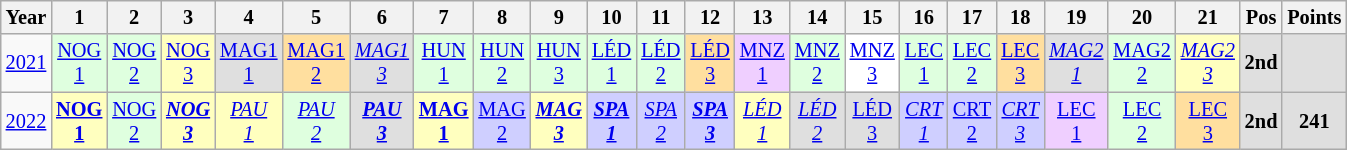<table class="wikitable" style="text-align:center; font-size:85%">
<tr>
<th>Year</th>
<th>1</th>
<th>2</th>
<th>3</th>
<th>4</th>
<th>5</th>
<th>6</th>
<th>7</th>
<th>8</th>
<th>9</th>
<th>10</th>
<th>11</th>
<th>12</th>
<th>13</th>
<th>14</th>
<th>15</th>
<th>16</th>
<th>17</th>
<th>18</th>
<th>19</th>
<th>20</th>
<th>21</th>
<th>Pos</th>
<th>Points</th>
</tr>
<tr>
<td><a href='#'>2021</a></td>
<td style=background:#DFFFDF><a href='#'>NOG<br>1</a><br></td>
<td style=background:#DFFFDF><a href='#'>NOG<br>2</a><br></td>
<td style=background:#FFFFBF><a href='#'>NOG<br>3</a><br></td>
<td style=background:#DFDFDF><a href='#'>MAG1<br>1</a><br></td>
<td style=background:#FFDF9F><a href='#'>MAG1<br>2</a><br></td>
<td style=background:#DFDFDF><em><a href='#'>MAG1<br>3</a></em><br></td>
<td style=background:#DFFFDF><a href='#'>HUN<br>1</a><br></td>
<td style=background:#DFFFDF><a href='#'>HUN<br>2</a><br></td>
<td style=background:#DFFFDF><a href='#'>HUN<br>3</a><br></td>
<td style=background:#DFFFDF><a href='#'>LÉD<br>1</a><br></td>
<td style=background:#DFFFDF><a href='#'>LÉD<br>2</a><br></td>
<td style=background:#FFDF9F><a href='#'>LÉD<br>3</a><br></td>
<td style=background:#EFCFFF><a href='#'>MNZ<br>1</a><br></td>
<td style=background:#DFFFDF><a href='#'>MNZ<br>2</a><br></td>
<td style=background:#FFFFFF><a href='#'>MNZ<br>3</a><br></td>
<td style=background:#DFFFDF><a href='#'>LEC<br>1</a><br></td>
<td style=background:#DFFFDF><a href='#'>LEC<br>2</a><br></td>
<td style=background:#FFDF9F><a href='#'>LEC<br>3</a><br></td>
<td style=background:#DFDFDF><em><a href='#'>MAG2<br>1</a></em><br></td>
<td style=background:#DFFFDF><a href='#'>MAG2<br>2</a><br></td>
<td style=background:#FFFFBF><em><a href='#'>MAG2<br>3</a></em><br></td>
<th style=background:#DFDFDF>2nd</th>
<th style=background:#DFDFDF></th>
</tr>
<tr>
<td><a href='#'>2022</a></td>
<td style=background:#FFFFBF><strong><a href='#'>NOG<br>1</a></strong><br></td>
<td style=background:#DFFFDF><a href='#'>NOG<br>2</a><br></td>
<td style=background:#FFFFBF><strong><em><a href='#'>NOG<br>3</a></em></strong><br></td>
<td style=background:#FFFFBF><em><a href='#'>PAU<br>1</a></em><br></td>
<td style=background:#DFFFDF><em><a href='#'>PAU<br>2</a></em><br></td>
<td style=background:#DFDFDF><strong><em><a href='#'>PAU<br>3</a></em></strong><br></td>
<td style=background:#FFFFBF><strong><a href='#'>MAG<br>1</a></strong><br></td>
<td style=background:#CFCFFF><a href='#'>MAG<br>2</a><br></td>
<td style=background:#FFFFBF><strong><em><a href='#'>MAG<br>3</a></em></strong><br></td>
<td style=background:#CFCFFF><strong><em><a href='#'>SPA<br>1</a></em></strong><br></td>
<td style=background:#CFCFFF><em><a href='#'>SPA<br>2</a></em><br></td>
<td style=background:#CFCFFF><strong><em><a href='#'>SPA<br>3</a></em></strong><br></td>
<td style=background:#FFFFBF><em><a href='#'>LÉD<br>1</a></em><br></td>
<td style=background:#DFDFDF><em><a href='#'>LÉD<br>2</a></em><br></td>
<td style=background:#DFDFDF><a href='#'>LÉD<br>3</a><br></td>
<td style=background:#CFCFFF><em><a href='#'>CRT<br>1</a></em><br></td>
<td style=background:#CFCFFF><a href='#'>CRT<br>2</a><br></td>
<td style=background:#CFCFFF><em><a href='#'>CRT<br>3</a></em><br></td>
<td style=background:#EFCFFF><a href='#'>LEC<br>1</a><br></td>
<td style=background:#DFFFDF><a href='#'>LEC<br>2</a><br></td>
<td style=background:#FFDF9F><a href='#'>LEC<br>3</a><br></td>
<th style=background:#DFDFDF>2nd</th>
<th style=background:#DFDFDF>241</th>
</tr>
</table>
